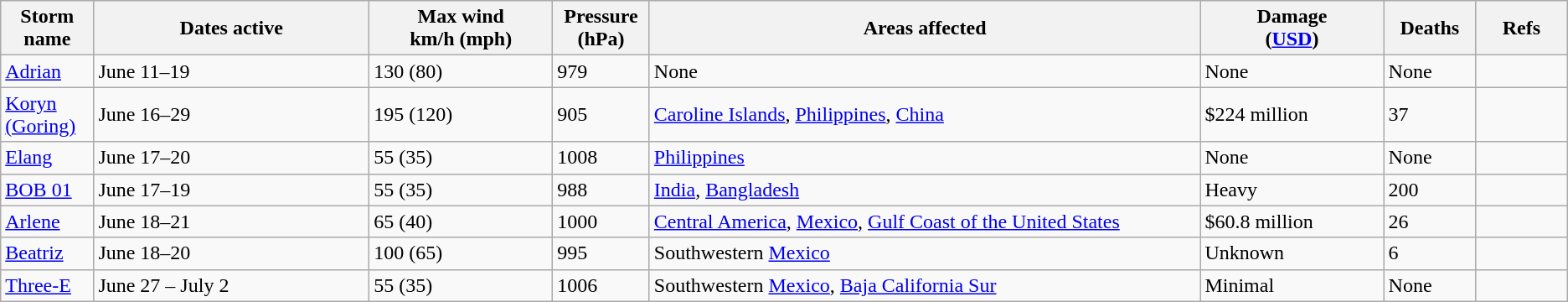<table class="wikitable sortable">
<tr>
<th width="5%">Storm name</th>
<th width="15%">Dates active</th>
<th width="10%">Max wind<br>km/h (mph)</th>
<th width="5%">Pressure<br>(hPa)</th>
<th width="30%">Areas affected</th>
<th width="10%">Damage<br>(<a href='#'>USD</a>)</th>
<th width="5%">Deaths</th>
<th width="5%">Refs</th>
</tr>
<tr>
<td><a href='#'>Adrian</a></td>
<td>June 11–19</td>
<td>130 (80)</td>
<td>979</td>
<td>None</td>
<td>None</td>
<td>None</td>
<td></td>
</tr>
<tr>
<td><a href='#'>Koryn (Goring)</a></td>
<td>June 16–29</td>
<td>195 (120)</td>
<td>905</td>
<td><a href='#'>Caroline Islands</a>, <a href='#'>Philippines</a>, <a href='#'>China</a></td>
<td>$224 million</td>
<td>37</td>
<td></td>
</tr>
<tr>
<td><a href='#'>Elang</a></td>
<td>June 17–20</td>
<td>55 (35)</td>
<td>1008</td>
<td><a href='#'>Philippines</a></td>
<td>None</td>
<td>None</td>
<td></td>
</tr>
<tr>
<td><a href='#'>BOB 01</a></td>
<td>June 17–19</td>
<td>55 (35)</td>
<td>988</td>
<td><a href='#'>India</a>, <a href='#'>Bangladesh</a></td>
<td>Heavy</td>
<td>200</td>
<td></td>
</tr>
<tr>
<td><a href='#'>Arlene</a></td>
<td>June 18–21</td>
<td>65 (40)</td>
<td>1000</td>
<td><a href='#'>Central America</a>, <a href='#'>Mexico</a>, <a href='#'>Gulf Coast of the United States</a></td>
<td>$60.8 million</td>
<td>26</td>
<td></td>
</tr>
<tr>
<td><a href='#'>Beatriz</a></td>
<td>June 18–20</td>
<td>100 (65)</td>
<td>995</td>
<td>Southwestern <a href='#'>Mexico</a></td>
<td>Unknown</td>
<td>6</td>
<td></td>
</tr>
<tr>
<td><a href='#'>Three-E</a></td>
<td>June 27 – July 2</td>
<td>55 (35)</td>
<td>1006</td>
<td>Southwestern <a href='#'>Mexico</a>, <a href='#'>Baja California Sur</a></td>
<td>Minimal</td>
<td>None</td>
<td></td>
</tr>
</table>
